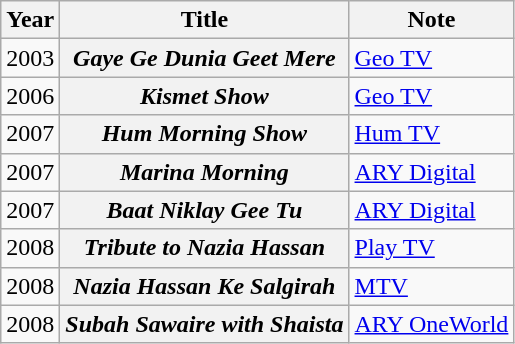<table class="wikitable sortable plainrowheaders">
<tr>
<th scope="col">Year</th>
<th scope="col">Title</th>
<th scope="col">Note</th>
</tr>
<tr>
<td>2003</td>
<th scope="row"><em>Gaye Ge Dunia Geet Mere</em></th>
<td><a href='#'>Geo TV</a></td>
</tr>
<tr>
<td>2006</td>
<th scope="row"><em>Kismet Show</em></th>
<td><a href='#'>Geo TV</a></td>
</tr>
<tr>
<td>2007</td>
<th scope="row"><em>Hum Morning Show</em></th>
<td><a href='#'>Hum TV</a></td>
</tr>
<tr>
<td>2007</td>
<th scope="row"><em>Marina Morning</em></th>
<td><a href='#'>ARY Digital</a></td>
</tr>
<tr>
<td>2007</td>
<th scope="row"><em>Baat Niklay Gee Tu</em></th>
<td><a href='#'>ARY Digital</a></td>
</tr>
<tr>
<td>2008</td>
<th scope="row"><em>Tribute to Nazia Hassan</em></th>
<td><a href='#'>Play TV</a></td>
</tr>
<tr>
<td>2008</td>
<th scope="row"><em>Nazia Hassan Ke Salgirah</em></th>
<td><a href='#'>MTV</a></td>
</tr>
<tr>
<td>2008</td>
<th scope="row"><em>Subah Sawaire with Shaista</em></th>
<td><a href='#'>ARY OneWorld</a></td>
</tr>
</table>
